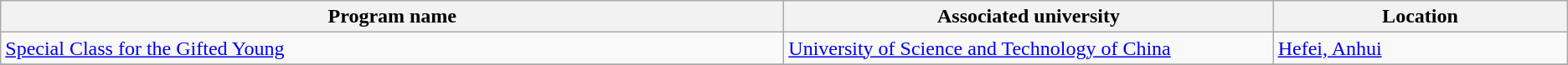<table class = "wikitable">
<tr>
<th width=40%>Program name</th>
<th width=25%>Associated university</th>
<th width=15%>Location</th>
</tr>
<tr>
<td><a href='#'>Special Class for the Gifted Young</a></td>
<td><a href='#'>University of Science and Technology of China</a></td>
<td><a href='#'>Hefei, Anhui</a></td>
</tr>
<tr>
</tr>
</table>
